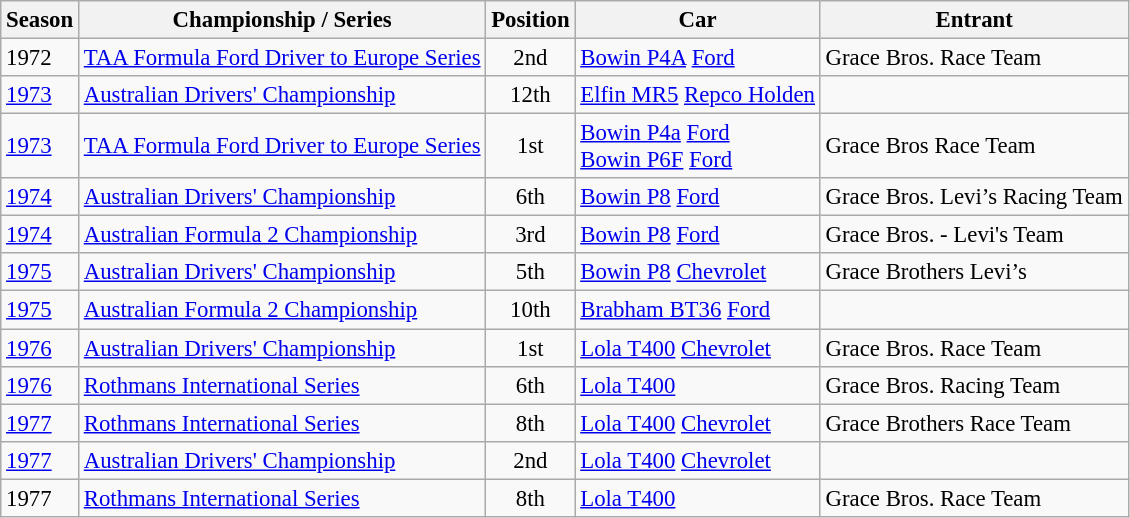<table class="wikitable" style="font-size: 95%;">
<tr>
<th>Season</th>
<th>Championship / Series</th>
<th>Position</th>
<th>Car</th>
<th>Entrant</th>
</tr>
<tr>
<td>1972</td>
<td><a href='#'>TAA Formula Ford Driver to Europe Series</a></td>
<td align="center">2nd</td>
<td><a href='#'>Bowin P4A</a> <a href='#'>Ford</a></td>
<td>Grace Bros. Race Team</td>
</tr>
<tr>
<td><a href='#'>1973</a></td>
<td><a href='#'>Australian Drivers' Championship</a></td>
<td align="center">12th</td>
<td><a href='#'>Elfin MR5</a> <a href='#'>Repco Holden</a></td>
<td></td>
</tr>
<tr>
<td><a href='#'>1973</a></td>
<td><a href='#'>TAA Formula Ford Driver to Europe Series</a></td>
<td align="center">1st</td>
<td><a href='#'>Bowin P4a</a> <a href='#'>Ford</a> <br> <a href='#'>Bowin P6F</a> <a href='#'>Ford</a></td>
<td>Grace Bros Race Team</td>
</tr>
<tr>
<td><a href='#'>1974</a></td>
<td><a href='#'>Australian Drivers' Championship</a></td>
<td align="center">6th</td>
<td><a href='#'>Bowin P8</a> <a href='#'>Ford</a></td>
<td>Grace Bros. Levi’s Racing Team</td>
</tr>
<tr>
<td><a href='#'>1974</a></td>
<td><a href='#'>Australian Formula 2 Championship</a></td>
<td align="center">3rd</td>
<td><a href='#'>Bowin P8</a> <a href='#'>Ford</a></td>
<td>Grace Bros. - Levi's Team</td>
</tr>
<tr>
<td><a href='#'>1975</a></td>
<td><a href='#'>Australian Drivers' Championship</a></td>
<td align="center">5th</td>
<td><a href='#'>Bowin P8</a> <a href='#'>Chevrolet</a></td>
<td>Grace Brothers Levi’s</td>
</tr>
<tr>
<td><a href='#'>1975</a></td>
<td><a href='#'>Australian Formula 2 Championship</a></td>
<td align="center">10th</td>
<td><a href='#'>Brabham BT36</a> <a href='#'>Ford</a></td>
<td></td>
</tr>
<tr>
<td><a href='#'>1976</a></td>
<td><a href='#'>Australian Drivers' Championship</a></td>
<td align="center">1st</td>
<td><a href='#'>Lola T400</a> <a href='#'>Chevrolet</a></td>
<td>Grace Bros. Race Team</td>
</tr>
<tr>
<td><a href='#'>1976</a></td>
<td><a href='#'>Rothmans International Series</a></td>
<td align="center">6th</td>
<td><a href='#'>Lola T400</a></td>
<td>Grace Bros. Racing Team</td>
</tr>
<tr>
<td><a href='#'>1977</a></td>
<td><a href='#'>Rothmans International Series</a></td>
<td align=center>8th</td>
<td><a href='#'>Lola T400</a> <a href='#'>Chevrolet</a></td>
<td>Grace Brothers Race Team</td>
</tr>
<tr>
<td><a href='#'>1977</a></td>
<td><a href='#'>Australian Drivers' Championship</a></td>
<td align="center">2nd</td>
<td><a href='#'>Lola T400</a> <a href='#'>Chevrolet</a></td>
<td></td>
</tr>
<tr>
<td>1977</td>
<td><a href='#'>Rothmans International Series</a></td>
<td align="center">8th</td>
<td><a href='#'>Lola T400</a></td>
<td>Grace Bros. Race Team</td>
</tr>
</table>
